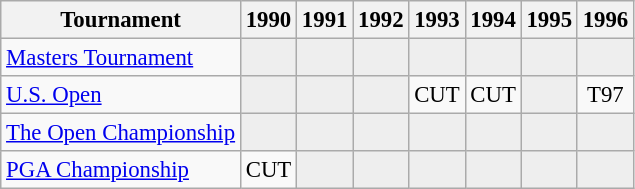<table class="wikitable" style="font-size:95%;text-align:center;">
<tr>
<th>Tournament</th>
<th>1990</th>
<th>1991</th>
<th>1992</th>
<th>1993</th>
<th>1994</th>
<th>1995</th>
<th>1996</th>
</tr>
<tr>
<td align=left><a href='#'>Masters Tournament</a></td>
<td style="background:#eeeeee;"></td>
<td style="background:#eeeeee;"></td>
<td style="background:#eeeeee;"></td>
<td style="background:#eeeeee;"></td>
<td style="background:#eeeeee;"></td>
<td style="background:#eeeeee;"></td>
<td style="background:#eeeeee;"></td>
</tr>
<tr>
<td align=left><a href='#'>U.S. Open</a></td>
<td style="background:#eeeeee;"></td>
<td style="background:#eeeeee;"></td>
<td style="background:#eeeeee;"></td>
<td>CUT</td>
<td>CUT</td>
<td style="background:#eeeeee;"></td>
<td>T97</td>
</tr>
<tr>
<td align=left><a href='#'>The Open Championship</a></td>
<td style="background:#eeeeee;"></td>
<td style="background:#eeeeee;"></td>
<td style="background:#eeeeee;"></td>
<td style="background:#eeeeee;"></td>
<td style="background:#eeeeee;"></td>
<td style="background:#eeeeee;"></td>
<td style="background:#eeeeee;"></td>
</tr>
<tr>
<td align=left><a href='#'>PGA Championship</a></td>
<td>CUT</td>
<td style="background:#eeeeee;"></td>
<td style="background:#eeeeee;"></td>
<td style="background:#eeeeee;"></td>
<td style="background:#eeeeee;"></td>
<td style="background:#eeeeee;"></td>
<td style="background:#eeeeee;"></td>
</tr>
</table>
